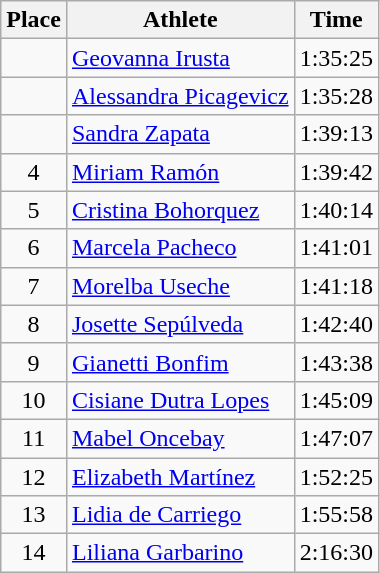<table class=wikitable>
<tr>
<th>Place</th>
<th>Athlete</th>
<th>Time</th>
</tr>
<tr>
<td align=center></td>
<td><a href='#'>Geovanna Irusta</a> </td>
<td>1:35:25</td>
</tr>
<tr>
<td align=center></td>
<td><a href='#'>Alessandra Picagevicz</a> </td>
<td>1:35:28</td>
</tr>
<tr>
<td align=center></td>
<td><a href='#'>Sandra Zapata</a> </td>
<td>1:39:13</td>
</tr>
<tr>
<td align=center>4</td>
<td><a href='#'>Miriam Ramón</a> </td>
<td>1:39:42</td>
</tr>
<tr>
<td align=center>5</td>
<td><a href='#'>Cristina Bohorquez</a> </td>
<td>1:40:14</td>
</tr>
<tr>
<td align=center>6</td>
<td><a href='#'>Marcela Pacheco</a> </td>
<td>1:41:01</td>
</tr>
<tr>
<td align=center>7</td>
<td><a href='#'>Morelba Useche</a> </td>
<td>1:41:18</td>
</tr>
<tr>
<td align=center>8</td>
<td><a href='#'>Josette Sepúlveda</a> </td>
<td>1:42:40</td>
</tr>
<tr>
<td align=center>9</td>
<td><a href='#'>Gianetti Bonfim</a> </td>
<td>1:43:38</td>
</tr>
<tr>
<td align=center>10</td>
<td><a href='#'>Cisiane Dutra Lopes</a> </td>
<td>1:45:09</td>
</tr>
<tr>
<td align=center>11</td>
<td><a href='#'>Mabel Oncebay</a> </td>
<td>1:47:07</td>
</tr>
<tr>
<td align=center>12</td>
<td><a href='#'>Elizabeth Martínez</a> </td>
<td>1:52:25</td>
</tr>
<tr>
<td align=center>13</td>
<td><a href='#'>Lidia de Carriego</a> </td>
<td>1:55:58</td>
</tr>
<tr>
<td align=center>14</td>
<td><a href='#'>Liliana Garbarino</a> </td>
<td>2:16:30</td>
</tr>
</table>
